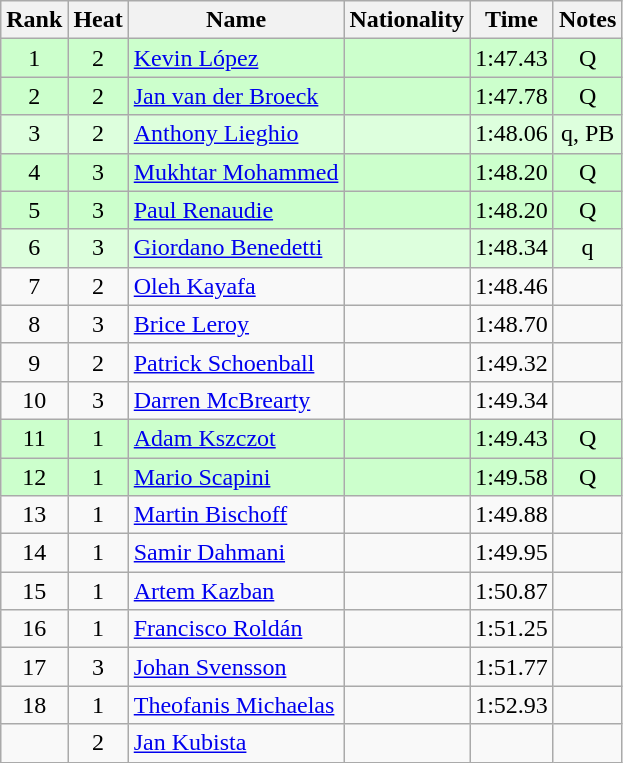<table class="wikitable sortable" style="text-align:center">
<tr>
<th>Rank</th>
<th>Heat</th>
<th>Name</th>
<th>Nationality</th>
<th>Time</th>
<th>Notes</th>
</tr>
<tr bgcolor=ccffcc>
<td>1</td>
<td>2</td>
<td align="left"><a href='#'>Kevin López</a></td>
<td align=left></td>
<td>1:47.43</td>
<td>Q</td>
</tr>
<tr bgcolor=ccffcc>
<td>2</td>
<td>2</td>
<td align="left"><a href='#'>Jan van der Broeck</a></td>
<td align=left></td>
<td>1:47.78</td>
<td>Q</td>
</tr>
<tr bgcolor=ddffdd>
<td>3</td>
<td>2</td>
<td align="left"><a href='#'>Anthony Lieghio</a></td>
<td align=left></td>
<td>1:48.06</td>
<td>q, PB</td>
</tr>
<tr bgcolor=ccffcc>
<td>4</td>
<td>3</td>
<td align="left"><a href='#'>Mukhtar Mohammed</a></td>
<td align=left></td>
<td>1:48.20</td>
<td>Q</td>
</tr>
<tr bgcolor=ccffcc>
<td>5</td>
<td>3</td>
<td align="left"><a href='#'>Paul Renaudie</a></td>
<td align=left></td>
<td>1:48.20</td>
<td>Q</td>
</tr>
<tr bgcolor=ddffdd>
<td>6</td>
<td>3</td>
<td align="left"><a href='#'>Giordano Benedetti</a></td>
<td align=left></td>
<td>1:48.34</td>
<td>q</td>
</tr>
<tr>
<td>7</td>
<td>2</td>
<td align="left"><a href='#'>Oleh Kayafa</a></td>
<td align=left></td>
<td>1:48.46</td>
<td></td>
</tr>
<tr>
<td>8</td>
<td>3</td>
<td align="left"><a href='#'>Brice Leroy</a></td>
<td align=left></td>
<td>1:48.70</td>
<td></td>
</tr>
<tr>
<td>9</td>
<td>2</td>
<td align="left"><a href='#'>Patrick Schoenball</a></td>
<td align=left></td>
<td>1:49.32</td>
<td></td>
</tr>
<tr>
<td>10</td>
<td>3</td>
<td align="left"><a href='#'>Darren McBrearty</a></td>
<td align=left></td>
<td>1:49.34</td>
<td></td>
</tr>
<tr bgcolor=ccffcc>
<td>11</td>
<td>1</td>
<td align="left"><a href='#'>Adam Kszczot</a></td>
<td align=left></td>
<td>1:49.43</td>
<td>Q</td>
</tr>
<tr bgcolor=ccffcc>
<td>12</td>
<td>1</td>
<td align="left"><a href='#'>Mario Scapini</a></td>
<td align=left></td>
<td>1:49.58</td>
<td>Q</td>
</tr>
<tr>
<td>13</td>
<td>1</td>
<td align="left"><a href='#'>Martin Bischoff</a></td>
<td align=left></td>
<td>1:49.88</td>
<td></td>
</tr>
<tr>
<td>14</td>
<td>1</td>
<td align="left"><a href='#'>Samir Dahmani</a></td>
<td align=left></td>
<td>1:49.95</td>
<td></td>
</tr>
<tr>
<td>15</td>
<td>1</td>
<td align="left"><a href='#'>Artem Kazban</a></td>
<td align=left></td>
<td>1:50.87</td>
<td></td>
</tr>
<tr>
<td>16</td>
<td>1</td>
<td align="left"><a href='#'>Francisco Roldán</a></td>
<td align=left></td>
<td>1:51.25</td>
<td></td>
</tr>
<tr>
<td>17</td>
<td>3</td>
<td align="left"><a href='#'>Johan Svensson</a></td>
<td align=left></td>
<td>1:51.77</td>
<td></td>
</tr>
<tr>
<td>18</td>
<td>1</td>
<td align="left"><a href='#'>Theofanis Michaelas</a></td>
<td align=left></td>
<td>1:52.93</td>
<td></td>
</tr>
<tr>
<td></td>
<td>2</td>
<td align="left"><a href='#'>Jan Kubista</a></td>
<td align=left></td>
<td></td>
<td></td>
</tr>
</table>
